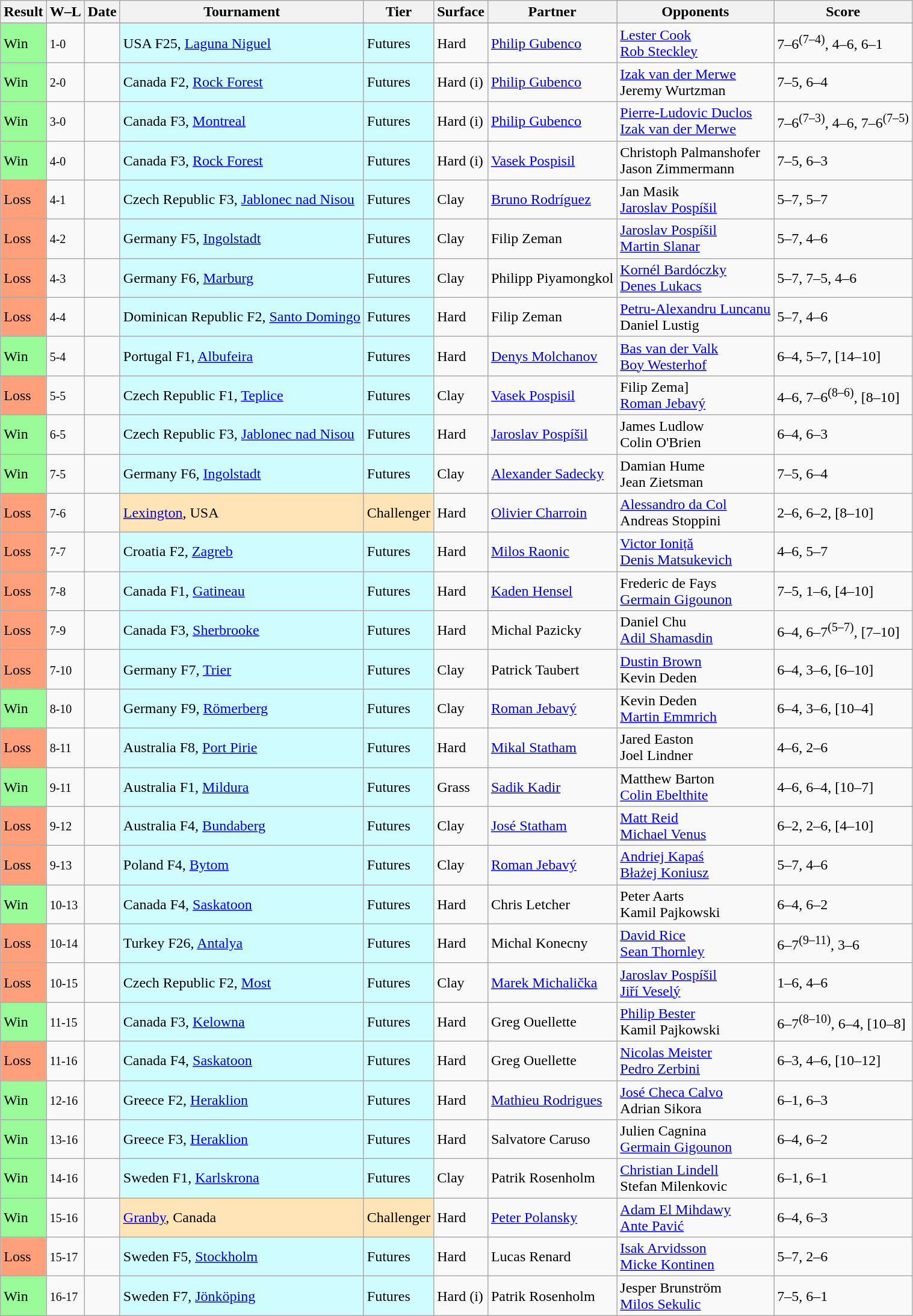<table class="sortable wikitable">
<tr>
<th>Result</th>
<th class="unsortable">W–L</th>
<th>Date</th>
<th>Tournament</th>
<th>Tier</th>
<th>Surface</th>
<th>Partner</th>
<th>Opponents</th>
<th class="unsortable">Score</th>
</tr>
<tr>
</tr>
<tr>
<td bgcolor=98FB98>Win</td>
<td><small>1-0</small></td>
<td></td>
<td style="background:#cffcff;">USA F25, <a href='#'>Laguna Niguel</a></td>
<td style="background:#cffcff;">Futures</td>
<td>Hard</td>
<td> <a href='#'>Philip Gubenco</a></td>
<td> <a href='#'>Lester Cook</a> <br>  <a href='#'>Rob Steckley</a></td>
<td>7–6<sup>(7–4)</sup>, 4–6, 6–1</td>
</tr>
<tr>
<td bgcolor=98FB98>Win</td>
<td><small>2-0</small></td>
<td></td>
<td style="background:#cffcff;">Canada F2, <a href='#'>Rock Forest</a></td>
<td style="background:#cffcff;">Futures</td>
<td>Hard (i)</td>
<td> <a href='#'>Philip Gubenco</a></td>
<td> <a href='#'>Izak van der Merwe</a> <br>  Jeremy Wurtzman</td>
<td>7–5, 6–4</td>
</tr>
<tr>
<td bgcolor=98FB98>Win</td>
<td><small>3-0</small></td>
<td></td>
<td style="background:#cffcff;">Canada F3, <a href='#'>Montreal</a></td>
<td style="background:#cffcff;">Futures</td>
<td>Hard (i)</td>
<td> <a href='#'>Philip Gubenco</a></td>
<td> <a href='#'>Pierre-Ludovic Duclos</a> <br>  <a href='#'>Izak van der Merwe</a></td>
<td>7–6<sup>(7–3)</sup>, 4–6, 7–6<sup>(7–5)</sup></td>
</tr>
<tr>
<td bgcolor=98FB98>Win</td>
<td><small>4-0</small></td>
<td></td>
<td style="background:#cffcff;">Canada F3, <a href='#'>Rock Forest</a></td>
<td style="background:#cffcff;">Futures</td>
<td>Hard (i)</td>
<td> <a href='#'>Vasek Pospisil</a></td>
<td> Christoph Palmanshofer <br>  Jason Zimmermann</td>
<td>7–5, 6–3</td>
</tr>
<tr>
<td bgcolor=FFA07A>Loss</td>
<td><small>4-1</small></td>
<td></td>
<td style="background:#cffcff;">Czech Republic F3, <a href='#'>Jablonec nad Nisou</a></td>
<td style="background:#cffcff;">Futures</td>
<td>Clay</td>
<td> <a href='#'>Bruno Rodríguez</a></td>
<td> Jan Masik <br>  <a href='#'>Jaroslav Pospíšil</a></td>
<td>5–7, 5–7</td>
</tr>
<tr>
<td bgcolor=FFA07A>Loss</td>
<td><small>4-2</small></td>
<td></td>
<td style="background:#cffcff;">Germany F5, <a href='#'>Ingolstadt</a></td>
<td style="background:#cffcff;">Futures</td>
<td>Clay</td>
<td> Filip Zeman</td>
<td> <a href='#'>Jaroslav Pospíšil</a> <br>  <a href='#'>Martin Slanar</a></td>
<td>5–7, 4–6</td>
</tr>
<tr>
<td bgcolor=FFA07A>Loss</td>
<td><small>4-3</small></td>
<td></td>
<td style="background:#cffcff;">Germany F6, <a href='#'>Marburg</a></td>
<td style="background:#cffcff;">Futures</td>
<td>Clay</td>
<td> Philipp Piyamongkol</td>
<td> <a href='#'>Kornél Bardóczky</a> <br>  <a href='#'>Denes Lukacs</a></td>
<td>5–7, 7–5, 4–6</td>
</tr>
<tr>
<td bgcolor=FFA07A>Loss</td>
<td><small>4-4</small></td>
<td></td>
<td style="background:#cffcff;">Dominican Republic F2, <a href='#'>Santo Domingo</a></td>
<td style="background:#cffcff;">Futures</td>
<td>Hard</td>
<td> Filip Zeman</td>
<td> <a href='#'>Petru-Alexandru Luncanu</a> <br>  Daniel Lustig</td>
<td>5–7, 4–6</td>
</tr>
<tr>
<td bgcolor=98FB98>Win</td>
<td><small>5-4</small></td>
<td></td>
<td style="background:#cffcff;">Portugal F1, <a href='#'>Albufeira</a></td>
<td style="background:#cffcff;">Futures</td>
<td>Hard</td>
<td> <a href='#'>Denys Molchanov</a></td>
<td> <a href='#'>Bas van der Valk</a> <br>  <a href='#'>Boy Westerhof</a></td>
<td>6–4, 5–7, [14–10]</td>
</tr>
<tr>
<td bgcolor=FFA07A>Loss</td>
<td><small>5-5</small></td>
<td></td>
<td style="background:#cffcff;">Czech Republic F1, <a href='#'>Teplice</a></td>
<td style="background:#cffcff;">Futures</td>
<td>Clay</td>
<td> <a href='#'>Vasek Pospisil</a></td>
<td> Filip Zema] <br>  <a href='#'>Roman Jebavý</a></td>
<td>4–6, 7–6<sup>(8–6)</sup>, [8–10]</td>
</tr>
<tr>
<td bgcolor=98FB98>Win</td>
<td><small>6-5</small></td>
<td></td>
<td style="background:#cffcff;">Czech Republic F3, <a href='#'>Jablonec nad Nisou</a></td>
<td style="background:#cffcff;">Futures</td>
<td>Hard</td>
<td> <a href='#'>Jaroslav Pospíšil</a></td>
<td> James Ludlow <br>  Colin O'Brien</td>
<td>6–4, 6–3</td>
</tr>
<tr>
<td bgcolor=98FB98>Win</td>
<td><small>7-5</small></td>
<td></td>
<td style="background:#cffcff;">Germany F6, <a href='#'>Ingolstadt</a></td>
<td style="background:#cffcff;">Futures</td>
<td>Clay</td>
<td> <a href='#'>Alexander Sadecky</a></td>
<td> Damian Hume <br>  Jean Zietsman</td>
<td>7–5, 6–4</td>
</tr>
<tr>
<td bgcolor=FFA07A>Loss</td>
<td><small>7-6</small></td>
<td><a href='#'></a></td>
<td style="background:moccasin;"><a href='#'>Lexington</a>, USA</td>
<td style="background:moccasin;">Challenger</td>
<td>Hard</td>
<td> <a href='#'>Olivier Charroin</a></td>
<td> <a href='#'>Alessandro da Col</a><br>  Andreas Stoppini</td>
<td>2–6, 6–2, [8–10]</td>
</tr>
<tr>
<td bgcolor=FFA07A>Loss</td>
<td><small>7-7</small></td>
<td></td>
<td style="background:#cffcff;">Croatia F2, <a href='#'>Zagreb</a></td>
<td style="background:#cffcff;">Futures</td>
<td>Hard</td>
<td> <a href='#'>Milos Raonic</a></td>
<td> <a href='#'>Victor Ioniță</a> <br>  <a href='#'>Denis Matsukevich</a></td>
<td>4–6, 5–7</td>
</tr>
<tr>
<td bgcolor=FFA07A>Loss</td>
<td><small>7-8</small></td>
<td></td>
<td style="background:#cffcff;">Canada F1, <a href='#'>Gatineau</a></td>
<td style="background:#cffcff;">Futures</td>
<td>Hard</td>
<td> <a href='#'>Kaden Hensel</a></td>
<td> Frederic de Fays <br>  <a href='#'>Germain Gigounon</a></td>
<td>7–5, 1–6, [4–10]</td>
</tr>
<tr>
<td bgcolor=FFA07A>Loss</td>
<td><small>7-9</small></td>
<td></td>
<td style="background:#cffcff;">Canada F3, <a href='#'>Sherbrooke</a></td>
<td style="background:#cffcff;">Futures</td>
<td>Hard</td>
<td> Michal Pazicky</td>
<td> Daniel Chu <br>  <a href='#'>Adil Shamasdin</a></td>
<td>6–4, 6–7<sup>(5–7)</sup>, [7–10]</td>
</tr>
<tr>
<td bgcolor=FFA07A>Loss</td>
<td><small>7-10</small></td>
<td></td>
<td style="background:#cffcff;">Germany F7, <a href='#'>Trier</a></td>
<td style="background:#cffcff;">Futures</td>
<td>Clay</td>
<td> Patrick Taubert</td>
<td> <a href='#'>Dustin Brown</a> <br>  Kevin Deden</td>
<td>6–4, 3–6, [6–10]</td>
</tr>
<tr>
<td bgcolor=98FB98>Win</td>
<td><small>8-10</small></td>
<td></td>
<td style="background:#cffcff;">Germany F9, <a href='#'>Römerberg</a></td>
<td style="background:#cffcff;">Futures</td>
<td>Clay</td>
<td> <a href='#'>Roman Jebavý</a></td>
<td> Kevin Deden <br>  <a href='#'>Martin Emmrich</a></td>
<td>6–4, 3–6, [10–4]</td>
</tr>
<tr>
<td bgcolor=FFA07A>Loss</td>
<td><small>8-11</small></td>
<td></td>
<td style="background:#cffcff;">Australia F8, <a href='#'>Port Pirie</a></td>
<td style="background:#cffcff;">Futures</td>
<td>Hard</td>
<td> <a href='#'>Mikal Statham</a></td>
<td> Jared Easton <br>  Joel Lindner</td>
<td>4–6, 2–6</td>
</tr>
<tr>
<td bgcolor=98FB98>Win</td>
<td><small>9-11</small></td>
<td></td>
<td style="background:#cffcff;">Australia F1, <a href='#'>Mildura</a></td>
<td style="background:#cffcff;">Futures</td>
<td>Grass</td>
<td> <a href='#'>Sadik Kadir</a></td>
<td> Matthew Barton <br>  <a href='#'>Colin Ebelthite</a></td>
<td>4–6, 6–4, [10–7]</td>
</tr>
<tr>
<td bgcolor=FFA07A>Loss</td>
<td><small>9-12</small></td>
<td></td>
<td style="background:#cffcff;">Australia F4, <a href='#'>Bundaberg</a></td>
<td style="background:#cffcff;">Futures</td>
<td>Clay</td>
<td> <a href='#'>José Statham</a></td>
<td> <a href='#'>Matt Reid</a> <br>  <a href='#'>Michael Venus</a></td>
<td>6–2, 2–6, [4–10]</td>
</tr>
<tr>
<td bgcolor=FFA07A>Loss</td>
<td><small>9-13</small></td>
<td></td>
<td style="background:#cffcff;">Poland F4, <a href='#'>Bytom</a></td>
<td style="background:#cffcff;">Futures</td>
<td>Clay</td>
<td> <a href='#'>Roman Jebavý</a></td>
<td> <a href='#'>Andriej Kapaś</a> <br>  <a href='#'>Błażej Koniusz</a></td>
<td>5–7, 4–6</td>
</tr>
<tr>
<td bgcolor=98FB98>Win</td>
<td><small>10-13</small></td>
<td></td>
<td style="background:#cffcff;">Canada F4, <a href='#'>Saskatoon</a></td>
<td style="background:#cffcff;">Futures</td>
<td>Hard</td>
<td> Chris Letcher</td>
<td> Peter Aarts  <br>  Kamil Pajkowski</td>
<td>6–4, 6–2</td>
</tr>
<tr>
<td bgcolor=FFA07A>Loss</td>
<td><small>10-14</small></td>
<td></td>
<td style="background:#cffcff;">Turkey F26, <a href='#'>Antalya</a></td>
<td style="background:#cffcff;">Futures</td>
<td>Hard</td>
<td> Michal Konecny</td>
<td> <a href='#'>David Rice</a> <br>  <a href='#'>Sean Thornley</a></td>
<td>6–7<sup>(9–11)</sup>, 3–6</td>
</tr>
<tr>
<td bgcolor=FFA07A>Loss</td>
<td><small>10-15</small></td>
<td></td>
<td style="background:#cffcff;">Czech Republic F2, <a href='#'>Most</a></td>
<td style="background:#cffcff;">Futures</td>
<td>Clay</td>
<td> <a href='#'>Marek Michalička</a></td>
<td> <a href='#'>Jaroslav Pospíšil</a> <br>  <a href='#'>Jiří Veselý</a></td>
<td>1–6, 4–6</td>
</tr>
<tr>
<td bgcolor=98FB98>Win</td>
<td><small>11-15</small></td>
<td></td>
<td style="background:#cffcff;">Canada F3, <a href='#'>Kelowna</a></td>
<td style="background:#cffcff;">Futures</td>
<td>Hard</td>
<td> Greg Ouellette</td>
<td> <a href='#'>Philip Bester</a> <br>  Kamil Pajkowski</td>
<td>6–7<sup>(8–10)</sup>, 6–4, [10–8]</td>
</tr>
<tr>
<td bgcolor=FFA07A>Loss</td>
<td><small>11-16</small></td>
<td></td>
<td style="background:#cffcff;">Canada F4, <a href='#'>Saskatoon</a></td>
<td style="background:#cffcff;">Futures</td>
<td>Hard</td>
<td> Greg Ouellette</td>
<td> <a href='#'>Nicolas Meister</a> <br>  <a href='#'>Pedro Zerbini</a></td>
<td>6–3, 4–6, [10–12]</td>
</tr>
<tr>
<td bgcolor=98FB98>Win</td>
<td><small>12-16</small></td>
<td></td>
<td style="background:#cffcff;">Greece F2, <a href='#'>Heraklion</a></td>
<td style="background:#cffcff;">Futures</td>
<td>Hard</td>
<td> <a href='#'>Mathieu Rodrigues</a></td>
<td> <a href='#'>José Checa Calvo</a> <br>  Adrian Sikora</td>
<td>6–1, 6–3</td>
</tr>
<tr>
<td bgcolor=98FB98>Win</td>
<td><small>13-16</small></td>
<td></td>
<td style="background:#cffcff;">Greece F3, <a href='#'>Heraklion</a></td>
<td style="background:#cffcff;">Futures</td>
<td>Hard</td>
<td> Salvatore Caruso</td>
<td> Julien Cagnina <br>  <a href='#'>Germain Gigounon</a></td>
<td>6–4, 6–2</td>
</tr>
<tr>
<td bgcolor=98FB98>Win</td>
<td><small>14-16</small></td>
<td></td>
<td style="background:#cffcff;">Sweden F1, <a href='#'>Karlskrona</a></td>
<td style="background:#cffcff;">Futures</td>
<td>Clay</td>
<td> Patrik Rosenholm</td>
<td> <a href='#'>Christian Lindell</a> <br>  Stefan Milenkovic</td>
<td>6–1, 6–1</td>
</tr>
<tr>
<td bgcolor=98FB98>Win</td>
<td><small>15-16</small></td>
<td><a href='#'></a></td>
<td style="background:moccasin;"><a href='#'>Granby</a>, Canada</td>
<td style="background:moccasin;">Challenger</td>
<td>Hard</td>
<td> <a href='#'>Peter Polansky</a></td>
<td> <a href='#'>Adam El Mihdawy</a> <br>  <a href='#'>Ante Pavić</a></td>
<td>6–4, 6–3</td>
</tr>
<tr>
<td bgcolor=FFA07A>Loss</td>
<td><small>15-17</small></td>
<td></td>
<td style="background:#cffcff;">Sweden F5, <a href='#'>Stockholm</a></td>
<td style="background:#cffcff;">Futures</td>
<td>Hard</td>
<td> Lucas Renard</td>
<td> <a href='#'>Isak Arvidsson</a> <br>  <a href='#'>Micke Kontinen</a></td>
<td>5–7, 2–6</td>
</tr>
<tr>
<td bgcolor=98FB98>Win</td>
<td><small>16-17</small></td>
<td></td>
<td style="background:#cffcff;">Sweden F7, <a href='#'>Jönköping</a></td>
<td style="background:#cffcff;">Futures</td>
<td>Hard (i)</td>
<td> Patrik Rosenholm</td>
<td> Jesper Brunström <br>  <a href='#'>Milos Sekulic</a></td>
<td>7–5, 6–1</td>
</tr>
</table>
